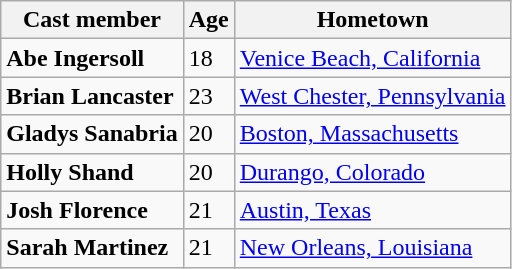<table class="wikitable">
<tr>
<th>Cast member</th>
<th>Age</th>
<th>Hometown</th>
</tr>
<tr>
<td><strong>Abe Ingersoll</strong></td>
<td>18</td>
<td><a href='#'>Venice Beach, California</a></td>
</tr>
<tr>
<td><strong>Brian Lancaster</strong></td>
<td>23</td>
<td><a href='#'>West Chester, Pennsylvania</a></td>
</tr>
<tr>
<td><strong>Gladys Sanabria</strong></td>
<td>20</td>
<td><a href='#'>Boston, Massachusetts</a></td>
</tr>
<tr>
<td><strong>Holly Shand</strong></td>
<td>20</td>
<td><a href='#'>Durango, Colorado</a></td>
</tr>
<tr>
<td><strong>Josh Florence</strong></td>
<td>21</td>
<td><a href='#'>Austin, Texas</a></td>
</tr>
<tr>
<td><strong>Sarah Martinez</strong></td>
<td>21</td>
<td><a href='#'>New Orleans, Louisiana</a></td>
</tr>
</table>
